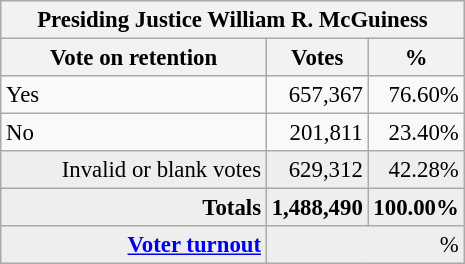<table class="wikitable" style="font-size: 95%;">
<tr style="background-color:#E9E9E9">
<th colspan=7>Presiding Justice William R. McGuiness</th>
</tr>
<tr style="background-color:#E9E9E9">
<th style="width: 170px">Vote on retention</th>
<th style="width: 50px">Votes</th>
<th style="width: 40px">%</th>
</tr>
<tr>
<td>Yes</td>
<td align="right">657,367</td>
<td align="right">76.60%</td>
</tr>
<tr>
<td>No</td>
<td align="right">201,811</td>
<td align="right">23.40%</td>
</tr>
<tr bgcolor="#EEEEEE">
<td align="right">Invalid or blank votes</td>
<td align="right">629,312</td>
<td align="right">42.28%</td>
</tr>
<tr bgcolor="#EEEEEE">
<td align="right"><strong>Totals</strong></td>
<td align="right"><strong>1,488,490</strong></td>
<td align="right"><strong>100.00%</strong></td>
</tr>
<tr bgcolor="#EEEEEE">
<td align="right"><strong><a href='#'>Voter turnout</a></strong></td>
<td colspan="2" align="right">%</td>
</tr>
</table>
